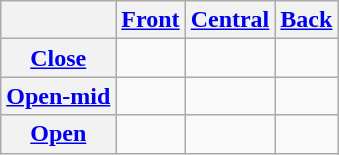<table class="wikitable" style="text-align:center">
<tr>
<th></th>
<th><a href='#'>Front</a></th>
<th><a href='#'>Central</a></th>
<th><a href='#'>Back</a></th>
</tr>
<tr>
<th><a href='#'>Close</a></th>
<td> </td>
<td> </td>
<td> </td>
</tr>
<tr>
<th><a href='#'>Open-mid</a></th>
<td> </td>
<td></td>
<td> </td>
</tr>
<tr>
<th><a href='#'>Open</a></th>
<td></td>
<td> </td>
<td></td>
</tr>
</table>
